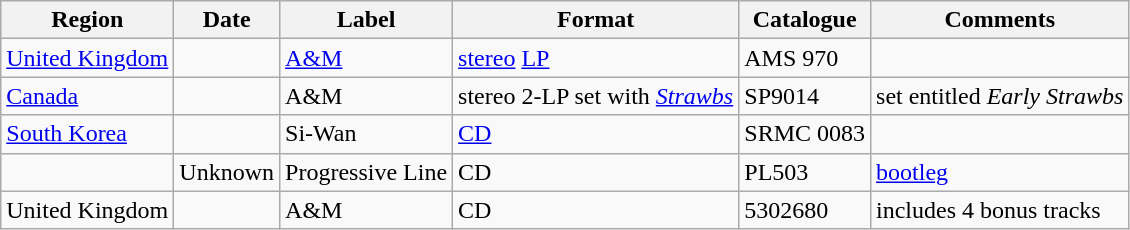<table class="wikitable">
<tr>
<th>Region</th>
<th>Date</th>
<th>Label</th>
<th>Format</th>
<th>Catalogue</th>
<th>Comments</th>
</tr>
<tr>
<td><a href='#'>United Kingdom</a></td>
<td></td>
<td><a href='#'>A&M</a></td>
<td><a href='#'>stereo</a> <a href='#'>LP</a></td>
<td>AMS 970</td>
<td></td>
</tr>
<tr>
<td><a href='#'>Canada</a></td>
<td></td>
<td>A&M</td>
<td>stereo 2-LP set with <em><a href='#'>Strawbs</a></em></td>
<td>SP9014</td>
<td>set entitled <em>Early Strawbs</em></td>
</tr>
<tr>
<td><a href='#'>South Korea</a></td>
<td></td>
<td>Si-Wan</td>
<td><a href='#'>CD</a></td>
<td>SRMC 0083</td>
<td></td>
</tr>
<tr>
<td></td>
<td>Unknown</td>
<td>Progressive Line</td>
<td>CD</td>
<td>PL503</td>
<td><a href='#'>bootleg</a></td>
</tr>
<tr>
<td>United Kingdom</td>
<td></td>
<td>A&M</td>
<td>CD</td>
<td>5302680</td>
<td>includes 4 bonus tracks</td>
</tr>
</table>
